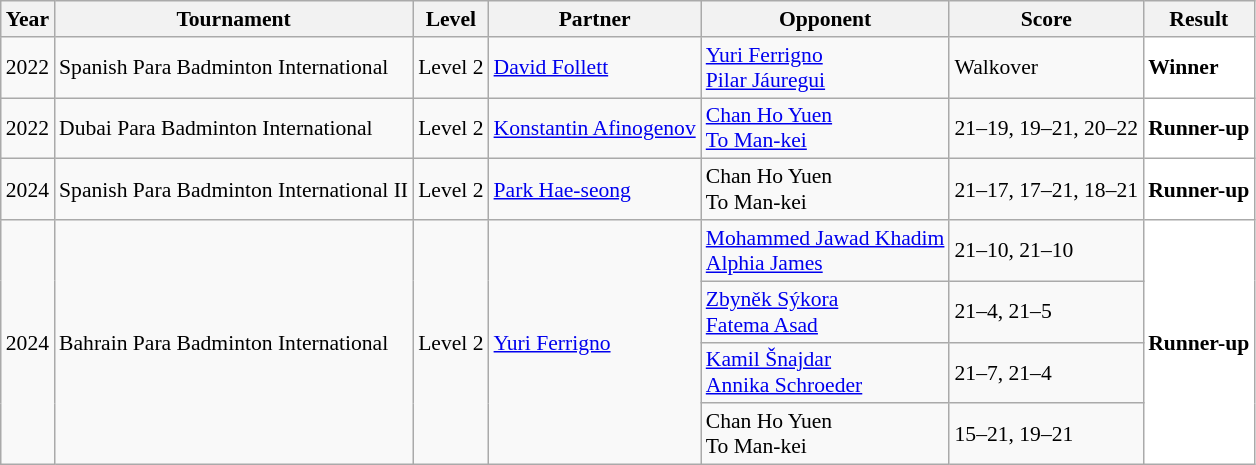<table class="sortable wikitable" style="font-size: 90%;">
<tr>
<th>Year</th>
<th>Tournament</th>
<th>Level</th>
<th>Partner</th>
<th>Opponent</th>
<th>Score</th>
<th>Result</th>
</tr>
<tr>
<td align="center">2022</td>
<td align="left">Spanish Para Badminton International</td>
<td align="left">Level 2</td>
<td> <a href='#'>David Follett</a></td>
<td align="left"> <a href='#'>Yuri Ferrigno</a><br> <a href='#'>Pilar Jáuregui</a></td>
<td align="left">Walkover</td>
<td style="text-align:left; background:white"> <strong>Winner</strong></td>
</tr>
<tr>
<td align="center">2022</td>
<td align="left">Dubai Para Badminton International</td>
<td align="left">Level 2</td>
<td> <a href='#'>Konstantin Afinogenov</a></td>
<td align="left"> <a href='#'>Chan Ho Yuen</a><br> <a href='#'>To Man-kei</a></td>
<td align="left">21–19, 19–21, 20–22</td>
<td style="text-align:left; background:white"> <strong>Runner-up</strong></td>
</tr>
<tr>
<td align="center">2024</td>
<td align="left">Spanish Para Badminton International II</td>
<td align="left">Level 2</td>
<td align="left"> <a href='#'>Park Hae-seong</a></td>
<td align="left"> Chan Ho Yuen<br> To Man-kei</td>
<td align="left">21–17, 17–21, 18–21</td>
<td style="text-align:left; background:white"> <strong>Runner-up</strong></td>
</tr>
<tr>
<td rowspan="4" align="center">2024</td>
<td rowspan="4" align="left">Bahrain Para Badminton International</td>
<td rowspan="4" align="left">Level 2</td>
<td rowspan="4" align="left"> <a href='#'>Yuri Ferrigno</a></td>
<td align="left"> <a href='#'>Mohammed Jawad Khadim</a><br> <a href='#'>Alphia James</a></td>
<td align="left">21–10, 21–10</td>
<td rowspan="4" style="text-align:left; background:white"> <strong>Runner-up</strong></td>
</tr>
<tr>
<td align="left"> <a href='#'>Zbyněk Sýkora</a><br> <a href='#'>Fatema Asad</a></td>
<td align="left">21–4, 21–5</td>
</tr>
<tr>
<td align="left"> <a href='#'>Kamil Šnajdar</a><br> <a href='#'>Annika Schroeder</a></td>
<td align="left">21–7, 21–4</td>
</tr>
<tr>
<td align="left"> Chan Ho Yuen<br> To Man-kei</td>
<td align="left">15–21, 19–21</td>
</tr>
</table>
